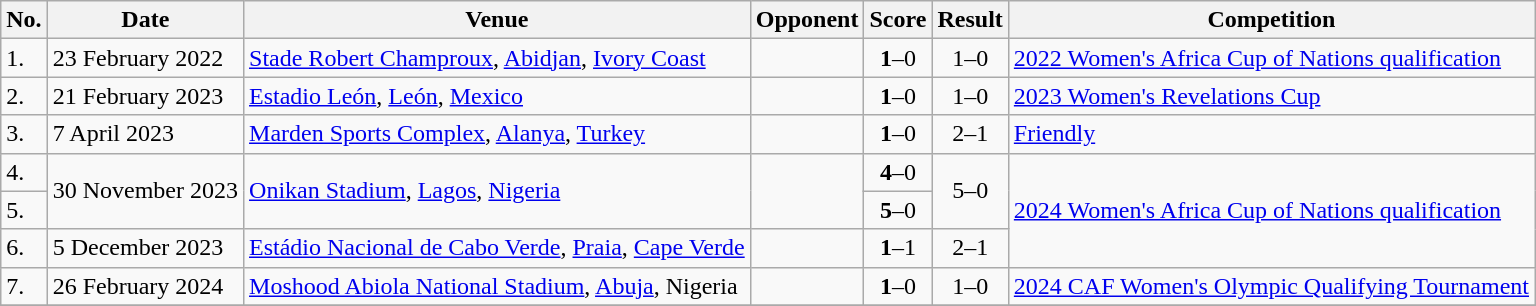<table class="wikitable">
<tr>
<th>No.</th>
<th>Date</th>
<th>Venue</th>
<th>Opponent</th>
<th>Score</th>
<th>Result</th>
<th>Competition</th>
</tr>
<tr>
<td>1.</td>
<td>23 February 2022</td>
<td><a href='#'>Stade Robert Champroux</a>, <a href='#'>Abidjan</a>, <a href='#'>Ivory Coast</a></td>
<td></td>
<td align=center><strong>1</strong>–0</td>
<td align=center>1–0</td>
<td><a href='#'>2022 Women's Africa Cup of Nations qualification</a></td>
</tr>
<tr>
<td>2.</td>
<td>21 February 2023</td>
<td><a href='#'>Estadio León</a>, <a href='#'>León</a>, <a href='#'>Mexico</a></td>
<td></td>
<td align=center><strong>1</strong>–0</td>
<td align=center>1–0</td>
<td><a href='#'>2023 Women's Revelations Cup</a></td>
</tr>
<tr>
<td>3.</td>
<td>7 April 2023</td>
<td><a href='#'>Marden Sports Complex</a>, <a href='#'>Alanya</a>, <a href='#'>Turkey</a></td>
<td></td>
<td align=center><strong>1</strong>–0</td>
<td align=center>2–1</td>
<td><a href='#'>Friendly</a></td>
</tr>
<tr>
<td>4.</td>
<td rowspan=2>30 November 2023</td>
<td rowspan=2><a href='#'>Onikan Stadium</a>, <a href='#'>Lagos</a>, <a href='#'>Nigeria</a></td>
<td rowspan=2></td>
<td align=center><strong>4</strong>–0</td>
<td rowspan=2 align=center>5–0</td>
<td rowspan=3><a href='#'>2024 Women's Africa Cup of Nations qualification</a></td>
</tr>
<tr>
<td>5.</td>
<td align=center><strong>5</strong>–0</td>
</tr>
<tr>
<td>6.</td>
<td>5 December 2023</td>
<td><a href='#'>Estádio Nacional de Cabo Verde</a>, <a href='#'>Praia</a>, <a href='#'>Cape Verde</a></td>
<td></td>
<td align=center><strong>1</strong>–1</td>
<td align=center>2–1</td>
</tr>
<tr>
<td>7.</td>
<td>26 February 2024</td>
<td><a href='#'>Moshood Abiola National Stadium</a>, <a href='#'>Abuja</a>, Nigeria</td>
<td></td>
<td align=center><strong>1</strong>–0</td>
<td align=center>1–0</td>
<td><a href='#'>2024 CAF Women's Olympic Qualifying Tournament</a></td>
</tr>
<tr>
</tr>
</table>
